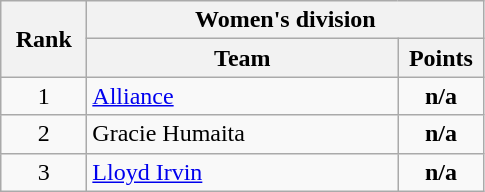<table class="wikitable" style="text-align:center;">
<tr>
<th rowspan="2" width="50">Rank</th>
<th colspan="2">Women's division</th>
</tr>
<tr>
<th width="200">Team</th>
<th width="50">Points</th>
</tr>
<tr>
<td>1</td>
<td style=text-align:left><a href='#'>Alliance</a></td>
<td><strong>n/a</strong></td>
</tr>
<tr>
<td>2</td>
<td style=text-align:left>Gracie Humaita</td>
<td><strong>n/a</strong></td>
</tr>
<tr>
<td>3</td>
<td style=text-align:left><a href='#'>Lloyd Irvin</a></td>
<td><strong>n/a</strong></td>
</tr>
</table>
